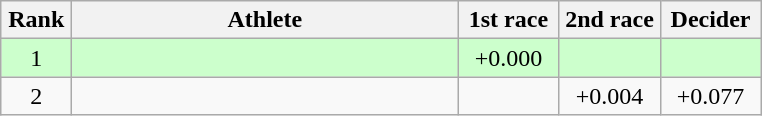<table class=wikitable style="text-align:center">
<tr>
<th width=40>Rank</th>
<th width=250>Athlete</th>
<th width=60>1st race</th>
<th width=60>2nd race</th>
<th width=60>Decider</th>
</tr>
<tr bgcolor="ccffcc">
<td>1</td>
<td align=left></td>
<td>+0.000</td>
<td></td>
<td></td>
</tr>
<tr>
<td>2</td>
<td align=left></td>
<td></td>
<td>+0.004</td>
<td>+0.077</td>
</tr>
</table>
